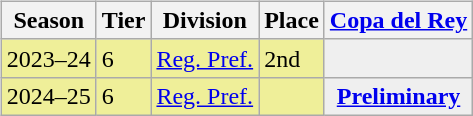<table>
<tr>
<td valign="top" width=49%><br><table class="wikitable">
<tr style="background:#f0f6fa;">
<th>Season</th>
<th>Tier</th>
<th>Division</th>
<th>Place</th>
<th><a href='#'>Copa del Rey</a></th>
</tr>
<tr>
<td style="background:#EFEF99;">2023–24</td>
<td style="background:#EFEF99;">6</td>
<td style="background:#EFEF99;"><a href='#'>Reg. Pref.</a></td>
<td style="background:#EFEF99;">2nd</td>
<th style="background:#efefef;"></th>
</tr>
<tr>
<td style="background:#EFEF99;">2024–25</td>
<td style="background:#EFEF99;">6</td>
<td style="background:#EFEF99;"><a href='#'>Reg. Pref.</a></td>
<td style="background:#EFEF99;"></td>
<th style="background:#efefef;"><a href='#'>Preliminary</a></th>
</tr>
</table>
</td>
</tr>
</table>
